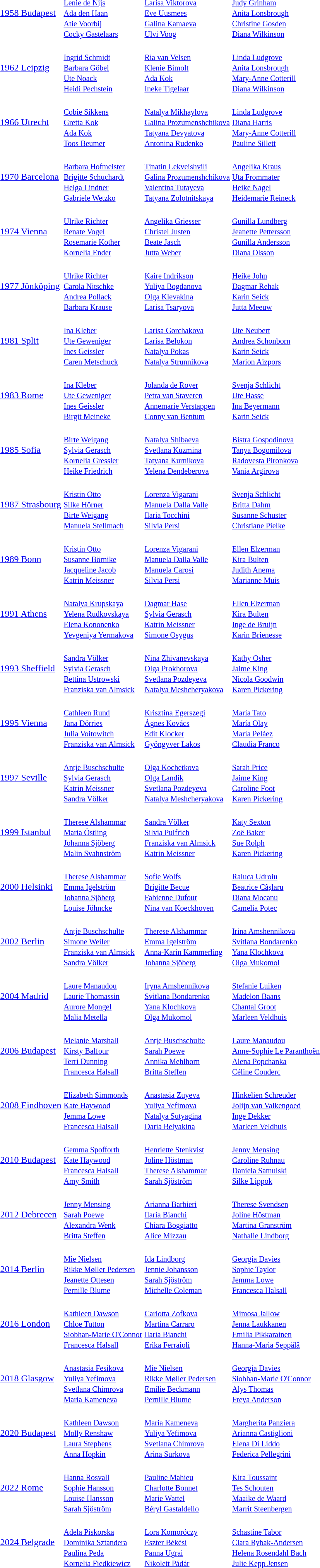<table>
<tr>
<td><a href='#'>1958 Budapest</a></td>
<td><small><br><a href='#'>Lenie de Nijs</a><br><a href='#'>Ada den Haan</a><br><a href='#'>Atie Voorbij</a><br><a href='#'>Cocky Gastelaars</a></small></td>
<td><small><br><a href='#'>Larisa Viktorova</a><br><a href='#'>Eve Uusmees</a><br><a href='#'>Galina Kamaeva</a><br><a href='#'>Ulvi Voog</a></small></td>
<td><small><br><a href='#'>Judy Grinham</a><br><a href='#'>Anita Lonsbrough</a><br><a href='#'>Christine Gosden</a><br><a href='#'>Diana Wilkinson</a></small></td>
</tr>
<tr>
<td><a href='#'>1962 Leipzig</a></td>
<td><small><br><a href='#'>Ingrid Schmidt</a><br><a href='#'>Barbara Göbel</a><br><a href='#'>Ute Noack</a><br><a href='#'>Heidi Pechstein</a></small></td>
<td><small><br><a href='#'>Ria van Velsen</a><br><a href='#'>Klenie Bimolt</a><br><a href='#'>Ada Kok</a><br><a href='#'>Ineke Tigelaar</a></small></td>
<td><small><br><a href='#'>Linda Ludgrove</a><br><a href='#'>Anita Lonsbrough</a><br><a href='#'>Mary-Anne Cotterill</a><br><a href='#'>Diana Wilkinson</a></small></td>
</tr>
<tr>
<td><a href='#'>1966 Utrecht</a></td>
<td><small><br><a href='#'>Cobie Sikkens</a><br><a href='#'>Gretta Kok</a><br><a href='#'>Ada Kok</a><br><a href='#'>Toos Beumer</a></small></td>
<td><small><br><a href='#'>Natalya Mikhaylova</a><br><a href='#'>Galina Prozumenshchikova</a><br><a href='#'>Tatyana Devyatova</a><br><a href='#'>Antonina Rudenko</a></small></td>
<td><small><br><a href='#'>Linda Ludgrove</a><br><a href='#'>Diana Harris</a><br><a href='#'>Mary-Anne Cotterill</a><br><a href='#'>Pauline Sillett</a></small></td>
</tr>
<tr>
<td><a href='#'>1970 Barcelona</a></td>
<td><small><br><a href='#'>Barbara Hofmeister</a><br><a href='#'>Brigitte Schuchardt</a><br><a href='#'>Helga Lindner</a><br><a href='#'>Gabriele Wetzko</a></small></td>
<td><small><br><a href='#'>Tinatin Lekveishvili</a><br><a href='#'>Galina Prozumenshchikova</a><br><a href='#'>Valentina Tutayeva</a><br><a href='#'>Tatyana Zolotnitskaya</a></small></td>
<td><small><br><a href='#'>Angelika Kraus</a><br><a href='#'>Uta Frommater</a><br><a href='#'>Heike Nagel</a><br><a href='#'>Heidemarie Reineck</a></small></td>
</tr>
<tr>
<td><a href='#'>1974 Vienna</a></td>
<td><small><br><a href='#'>Ulrike Richter</a><br><a href='#'>Renate Vogel</a><br><a href='#'>Rosemarie Kother</a><br><a href='#'>Kornelia Ender</a></small></td>
<td><small><br><a href='#'>Angelika Griesser</a><br><a href='#'>Christel Justen</a><br><a href='#'>Beate Jasch</a><br><a href='#'>Jutta Weber</a></small></td>
<td><small><br><a href='#'>Gunilla Lundberg</a><br><a href='#'>Jeanette Pettersson</a><br><a href='#'>Gunilla Andersson</a><br><a href='#'>Diana Olsson</a></small></td>
</tr>
<tr>
<td><a href='#'>1977 Jönköping</a></td>
<td><small><br><a href='#'>Ulrike Richter</a><br><a href='#'>Carola Nitschke</a><br><a href='#'>Andrea Pollack</a><br><a href='#'>Barbara Krause</a></small></td>
<td><small><br><a href='#'>Kaire Indrikson</a><br><a href='#'>Yuliya Bogdanova</a><br><a href='#'>Olga Klevakina</a><br><a href='#'>Larisa Tsaryova</a></small></td>
<td><small><br><a href='#'>Heike John</a><br><a href='#'>Dagmar Rehak</a><br><a href='#'>Karin Seick</a><br><a href='#'>Jutta Meeuw</a></small></td>
</tr>
<tr>
<td><a href='#'>1981 Split</a></td>
<td><small><br><a href='#'>Ina Kleber</a><br><a href='#'>Ute Geweniger</a><br><a href='#'>Ines Geissler</a><br><a href='#'>Caren Metschuck</a></small></td>
<td><small><br><a href='#'>Larisa Gorchakova</a><br><a href='#'>Larisa Belokon</a><br><a href='#'>Natalya Pokas</a><br><a href='#'>Natalya Strunnikova</a></small></td>
<td><small><br><a href='#'>Ute Neubert</a><br><a href='#'>Andrea Schonborn</a><br><a href='#'>Karin Seick</a><br><a href='#'>Marion Aizpors</a></small></td>
</tr>
<tr>
<td><a href='#'>1983 Rome</a></td>
<td><small><br><a href='#'>Ina Kleber</a><br><a href='#'>Ute Geweniger</a><br><a href='#'>Ines Geissler</a><br><a href='#'>Birgit Meineke</a></small></td>
<td><small><br><a href='#'>Jolanda de Rover</a><br><a href='#'>Petra van Staveren</a><br><a href='#'>Annemarie Verstappen</a><br><a href='#'>Conny van Bentum</a></small></td>
<td><small><br><a href='#'>Svenja Schlicht</a><br><a href='#'>Ute Hasse</a><br><a href='#'>Ina Beyermann</a><br><a href='#'>Karin Seick</a></small></td>
</tr>
<tr>
<td><a href='#'>1985 Sofia</a></td>
<td><small><br><a href='#'>Birte Weigang</a><br><a href='#'>Sylvia Gerasch</a><br><a href='#'>Kornelia Gressler</a><br><a href='#'>Heike Friedrich</a></small></td>
<td><small><br><a href='#'>Natalya Shibaeva</a><br><a href='#'>Svetlana Kuzmina</a><br><a href='#'>Tatyana Kurnikova</a><br><a href='#'>Yelena Dendeberova</a></small></td>
<td><small><br><a href='#'>Bistra Gospodinova</a><br><a href='#'>Tanya Bogomilova</a><br><a href='#'>Radovesta Pironkova</a><br><a href='#'>Vania Argirova</a></small></td>
</tr>
<tr>
<td><a href='#'>1987 Strasbourg</a></td>
<td><small><br><a href='#'>Kristin Otto</a><br><a href='#'>Silke Hörner</a><br><a href='#'>Birte Weigang</a><br><a href='#'>Manuela Stellmach</a></small></td>
<td><small><br><a href='#'>Lorenza Vigarani</a><br><a href='#'>Manuela Dalla Valle</a><br><a href='#'>Ilaria Tocchini</a><br><a href='#'>Silvia Persi</a></small></td>
<td><small><br><a href='#'>Svenja Schlicht</a><br><a href='#'>Britta Dahm</a><br><a href='#'>Susanne Schuster</a><br><a href='#'>Christiane Pielke</a></small></td>
</tr>
<tr>
<td><a href='#'>1989 Bonn</a></td>
<td><small><br><a href='#'>Kristin Otto</a><br><a href='#'>Susanne Börnike</a><br><a href='#'>Jacqueline Jacob</a><br><a href='#'>Katrin Meissner</a></small></td>
<td><small><br><a href='#'>Lorenza Vigarani</a><br><a href='#'>Manuela Dalla Valle</a><br><a href='#'>Manuela Carosi</a><br><a href='#'>Silvia Persi</a></small></td>
<td><small><br><a href='#'>Ellen Elzerman</a><br><a href='#'>Kira Bulten</a><br><a href='#'>Judith Anema</a><br><a href='#'>Marianne Muis</a></small></td>
</tr>
<tr>
<td><a href='#'>1991 Athens</a></td>
<td><small><br><a href='#'>Natalya Krupskaya</a><br><a href='#'>Yelena Rudkovskaya</a><br><a href='#'>Elena Kononenko</a><br><a href='#'>Yevgeniya Yermakova</a></small></td>
<td><small><br><a href='#'>Dagmar Hase</a><br><a href='#'>Sylvia Gerasch</a><br><a href='#'>Katrin Meissner</a><br><a href='#'>Simone Osygus</a></small></td>
<td><small><br><a href='#'>Ellen Elzerman</a><br><a href='#'>Kira Bulten</a><br><a href='#'>Inge de Bruijn</a><br><a href='#'>Karin Brienesse</a></small></td>
</tr>
<tr>
<td><a href='#'>1993 Sheffield</a></td>
<td><small><br><a href='#'>Sandra Völker</a><br><a href='#'>Sylvia Gerasch</a><br><a href='#'>Bettina Ustrowski</a><br><a href='#'>Franziska van Almsick</a></small></td>
<td><small><br><a href='#'>Nina Zhivanevskaya</a><br><a href='#'>Olga Prokhorova</a><br><a href='#'>Svetlana Pozdeyeva</a><br><a href='#'>Natalya Meshcheryakova</a></small></td>
<td><small><br><a href='#'>Kathy Osher</a><br><a href='#'>Jaime King</a><br><a href='#'>Nicola Goodwin</a><br><a href='#'>Karen Pickering</a></small></td>
</tr>
<tr>
<td><a href='#'>1995 Vienna</a></td>
<td><small><br><a href='#'>Cathleen Rund</a><br><a href='#'>Jana Dörries</a><br><a href='#'>Julia Voitowitch</a><br><a href='#'>Franziska van Almsick</a></small></td>
<td><small><br><a href='#'>Krisztina Egerszegi</a><br><a href='#'>Ágnes Kovács</a><br><a href='#'>Edit Klocker</a><br><a href='#'>Gyöngyver Lakos</a></small></td>
<td><small><br><a href='#'>María Tato</a><br><a href='#'>María Olay</a><br><a href='#'>María Peláez</a><br><a href='#'>Claudia Franco</a></small></td>
</tr>
<tr>
<td><a href='#'>1997 Seville</a></td>
<td><small><br><a href='#'>Antje Buschschulte</a><br><a href='#'>Sylvia Gerasch</a><br><a href='#'>Katrin Meissner</a><br><a href='#'>Sandra Völker</a></small></td>
<td><small><br><a href='#'>Olga Kochetkova</a><br><a href='#'>Olga Landik</a><br><a href='#'>Svetlana Pozdeyeva</a><br><a href='#'>Natalya Meshcheryakova</a></small></td>
<td><small><br><a href='#'>Sarah Price</a><br><a href='#'>Jaime King</a><br><a href='#'>Caroline Foot</a><br><a href='#'>Karen Pickering</a></small></td>
</tr>
<tr>
<td><a href='#'>1999 Istanbul</a></td>
<td><small><br><a href='#'>Therese Alshammar</a><br><a href='#'>Maria Östling</a><br><a href='#'>Johanna Sjöberg</a><br><a href='#'>Malin Svahnström</a></small></td>
<td><small><br><a href='#'>Sandra Völker</a><br><a href='#'>Silvia Pulfrich</a><br><a href='#'>Franziska van Almsick</a><br><a href='#'>Katrin Meissner</a></small></td>
<td><small><br><a href='#'>Katy Sexton</a><br><a href='#'>Zoë Baker</a><br><a href='#'>Sue Rolph</a><br><a href='#'>Karen Pickering</a></small></td>
</tr>
<tr>
<td><a href='#'>2000 Helsinki</a></td>
<td><small><br><a href='#'>Therese Alshammar</a><br><a href='#'>Emma Igelström</a><br><a href='#'>Johanna Sjöberg</a><br><a href='#'>Louise Jöhncke</a></small></td>
<td><small><br><a href='#'>Sofie Wolfs</a><br><a href='#'>Brigitte Becue</a><br><a href='#'>Fabienne Dufour</a><br><a href='#'>Nina van Koeckhoven</a></small></td>
<td><small><br><a href='#'>Raluca Udroiu</a><br><a href='#'>Beatrice Câșlaru</a><br><a href='#'>Diana Mocanu</a><br><a href='#'>Camelia Potec</a></small></td>
</tr>
<tr>
<td><a href='#'>2002 Berlin</a></td>
<td><small><br><a href='#'>Antje Buschschulte</a><br><a href='#'>Simone Weiler</a><br><a href='#'>Franziska van Almsick</a><br><a href='#'>Sandra Völker</a></small></td>
<td><small><br><a href='#'>Therese Alshammar</a><br><a href='#'>Emma Igelström</a><br><a href='#'>Anna-Karin Kammerling</a><br><a href='#'>Johanna Sjöberg</a></small></td>
<td><small><br><a href='#'>Irina Amshennikova</a><br><a href='#'>Svitlana Bondarenko</a><br><a href='#'>Yana Klochkova</a><br><a href='#'>Olga Mukomol</a></small></td>
</tr>
<tr>
<td><a href='#'>2004 Madrid</a></td>
<td><small><br><a href='#'>Laure Manaudou</a><br><a href='#'>Laurie Thomassin</a><br><a href='#'>Aurore Mongel</a><br><a href='#'>Malia Metella</a></small></td>
<td><small><br><a href='#'>Iryna Amshennikova</a><br><a href='#'>Svitlana Bondarenko</a><br><a href='#'>Yana Klochkova</a><br><a href='#'>Olga Mukomol</a></small></td>
<td><small><br><a href='#'>Stefanie Luiken</a><br><a href='#'>Madelon Baans</a><br><a href='#'>Chantal Groot</a><br><a href='#'>Marleen Veldhuis</a></small></td>
</tr>
<tr>
<td><a href='#'>2006 Budapest</a></td>
<td><small><br><a href='#'>Melanie Marshall</a><br><a href='#'>Kirsty Balfour</a><br><a href='#'>Terri Dunning</a><br><a href='#'>Francesca Halsall</a></small></td>
<td><small><br><a href='#'>Antje Buschschulte</a><br><a href='#'>Sarah Poewe</a><br><a href='#'>Annika Mehlhorn</a><br><a href='#'>Britta Steffen</a></small></td>
<td><small><br><a href='#'>Laure Manaudou</a><br><a href='#'>Anne-Sophie Le Paranthoën</a><br><a href='#'>Alena Popchanka</a><br><a href='#'>Céline Couderc</a></small></td>
</tr>
<tr>
<td><a href='#'>2008 Eindhoven</a></td>
<td><small><br><a href='#'>Elizabeth Simmonds</a><br><a href='#'>Kate Haywood</a><br><a href='#'>Jemma Lowe</a><br><a href='#'>Francesca Halsall</a></small></td>
<td><small><br><a href='#'>Anastasia Zuyeva</a><br><a href='#'>Yuliya Yefimova</a><br><a href='#'>Natalya Sutyagina</a><br><a href='#'>Daria Belyakina</a></small></td>
<td><small><br><a href='#'>Hinkelien Schreuder</a><br><a href='#'>Jolijn van Valkengoed</a><br><a href='#'>Inge Dekker</a><br><a href='#'>Marleen Veldhuis</a></small></td>
</tr>
<tr>
<td><a href='#'>2010 Budapest</a></td>
<td><small><br><a href='#'>Gemma Spofforth</a><br><a href='#'>Kate Haywood</a><br><a href='#'>Francesca Halsall</a><br><a href='#'>Amy Smith</a></small></td>
<td><small><br><a href='#'>Henriette Stenkvist</a><br><a href='#'>Joline Höstman</a><br><a href='#'>Therese Alshammar</a><br><a href='#'>Sarah Sjöström</a></small></td>
<td><small><br><a href='#'>Jenny Mensing</a><br><a href='#'>Caroline Ruhnau</a><br><a href='#'>Daniela Samulski</a><br><a href='#'>Silke Lippok</a></small></td>
</tr>
<tr>
<td><a href='#'>2012 Debrecen</a></td>
<td><small><br><a href='#'>Jenny Mensing</a><br><a href='#'>Sarah Poewe</a><br><a href='#'>Alexandra Wenk</a><br><a href='#'>Britta Steffen</a></small></td>
<td><small><br><a href='#'>Arianna Barbieri</a><br><a href='#'>Ilaria Bianchi</a><br><a href='#'>Chiara Boggiatto</a><br><a href='#'>Alice Mizzau</a></small></td>
<td><small><br><a href='#'>Therese Svendsen</a><br><a href='#'>Joline Höstman</a><br><a href='#'>Martina Granström</a><br><a href='#'>Nathalie Lindborg</a></small></td>
</tr>
<tr>
<td><a href='#'>2014 Berlin</a></td>
<td><small><br><a href='#'>Mie Nielsen</a><br><a href='#'>Rikke Møller Pedersen</a><br><a href='#'>Jeanette Ottesen</a><br><a href='#'>Pernille Blume</a></small></td>
<td><small><br><a href='#'>Ida Lindborg</a><br><a href='#'>Jennie Johansson</a><br><a href='#'>Sarah Sjöström</a><br><a href='#'>Michelle Coleman</a></small></td>
<td><small><br><a href='#'>Georgia Davies</a><br><a href='#'>Sophie Taylor</a><br><a href='#'>Jemma Lowe</a><br><a href='#'>Francesca Halsall</a></small></td>
</tr>
<tr>
<td><a href='#'>2016 London</a></td>
<td><small><br><a href='#'>Kathleen Dawson</a><br><a href='#'>Chloe Tutton</a><br><a href='#'>Siobhan-Marie O'Connor</a><br><a href='#'>Francesca Halsall</a></small></td>
<td><small><br><a href='#'>Carlotta Zofkova</a><br><a href='#'>Martina Carraro</a><br><a href='#'>Ilaria Bianchi</a><br><a href='#'>Erika Ferraioli</a></small></td>
<td><small><br><a href='#'>Mimosa Jallow</a><br><a href='#'>Jenna Laukkanen</a><br><a href='#'>Emilia Pikkarainen</a><br><a href='#'>Hanna-Maria Seppälä</a></small></td>
</tr>
<tr>
<td><a href='#'>2018 Glasgow</a></td>
<td><small><br><a href='#'>Anastasia Fesikova</a><br><a href='#'>Yuliya Yefimova</a><br><a href='#'>Svetlana Chimrova</a><br><a href='#'>Maria Kameneva</a></small></td>
<td><small><br><a href='#'>Mie Nielsen</a><br><a href='#'>Rikke Møller Pedersen</a><br><a href='#'>Emilie Beckmann</a><br><a href='#'>Pernille Blume</a></small></td>
<td><small><br><a href='#'>Georgia Davies</a><br><a href='#'>Siobhan-Marie O'Connor</a><br><a href='#'>Alys Thomas</a><br><a href='#'>Freya Anderson</a></small></td>
</tr>
<tr>
<td><a href='#'>2020 Budapest</a></td>
<td><small><br><a href='#'>Kathleen Dawson</a><br><a href='#'>Molly Renshaw</a><br><a href='#'>Laura Stephens</a><br><a href='#'>Anna Hopkin</a></small></td>
<td><small><br><a href='#'>Maria Kameneva</a><br><a href='#'>Yuliya Yefimova</a><br><a href='#'>Svetlana Chimrova</a><br><a href='#'>Arina Surkova</a></small></td>
<td><small><br><a href='#'>Margherita Panziera</a><br><a href='#'>Arianna Castiglioni</a><br><a href='#'>Elena Di Liddo</a><br><a href='#'>Federica Pellegrini</a></small></td>
</tr>
<tr>
<td><a href='#'>2022 Rome</a></td>
<td><small><br><a href='#'>Hanna Rosvall</a><br><a href='#'>Sophie Hansson</a><br><a href='#'>Louise Hansson</a><br><a href='#'>Sarah Sjöström</a></small></td>
<td><small><br><a href='#'>Pauline Mahieu</a><br><a href='#'>Charlotte Bonnet</a><br><a href='#'>Marie Wattel</a><br><a href='#'>Béryl Gastaldello</a></small></td>
<td><small><br><a href='#'>Kira Toussaint</a><br><a href='#'>Tes Schouten</a><br><a href='#'>Maaike de Waard</a><br><a href='#'>Marrit Steenbergen</a></small></td>
</tr>
<tr>
<td><a href='#'>2024 Belgrade</a></td>
<td><small><br><a href='#'>Adela Piskorska</a><br><a href='#'>Dominika Sztandera</a><br><a href='#'>Paulina Peda</a><br><a href='#'>Kornelia Fiedkiewicz</a></small></td>
<td><small><br><a href='#'>Lora Komoróczy</a><br><a href='#'>Eszter Békési</a><br><a href='#'>Panna Ugrai</a><br><a href='#'>Nikolett Pádár</a></small></td>
<td><small><br><a href='#'>Schastine Tabor</a><br><a href='#'>Clara Rybak-Andersen</a><br><a href='#'>Helena Rosendahl Bach</a><br><a href='#'>Julie Kepp Jensen</a></small></td>
</tr>
</table>
